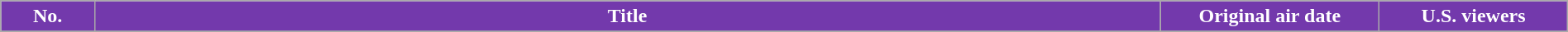<table class="wikitable plainrowheaders" style="width:100%;">
<tr>
<th scope="col" style="background:#7339ac; color:white; width:6%;">No.</th>
<th scope="col" style="background:#7339ac; color:white; width:68%;">Title</th>
<th scope="col" style="background:#7339ac; color:white; width:14%;">Original air date</th>
<th scope="col" style="background:#7339ac; color:white; width:12%;">U.S. viewers</th>
</tr>
<tr>
</tr>
</table>
